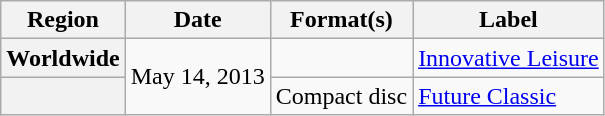<table class="wikitable plainrowheaders">
<tr>
<th scope="col">Region</th>
<th scope="col">Date</th>
<th scope="col">Format(s)</th>
<th scope="col">Label</th>
</tr>
<tr>
<th scope="row">Worldwide</th>
<td rowspan=2>May 14, 2013</td>
<td></td>
<td><a href='#'>Innovative Leisure</a></td>
</tr>
<tr>
<th scope="row"></th>
<td>Compact disc</td>
<td><a href='#'>Future Classic</a></td>
</tr>
</table>
